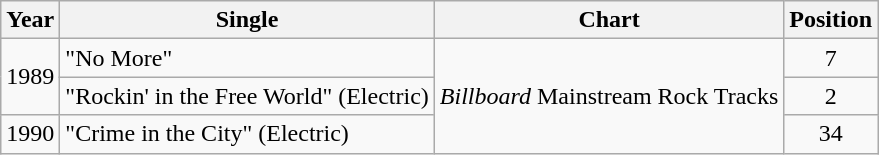<table class="wikitable">
<tr>
<th>Year</th>
<th>Single</th>
<th>Chart</th>
<th>Position</th>
</tr>
<tr>
<td rowspan="2">1989</td>
<td>"No More"</td>
<td rowspan="3"><em>Billboard</em> Mainstream Rock Tracks</td>
<td align="center">7</td>
</tr>
<tr>
<td>"Rockin' in the Free World" (Electric)</td>
<td align="center">2</td>
</tr>
<tr>
<td>1990</td>
<td>"Crime in the City" (Electric)</td>
<td align="center">34</td>
</tr>
</table>
